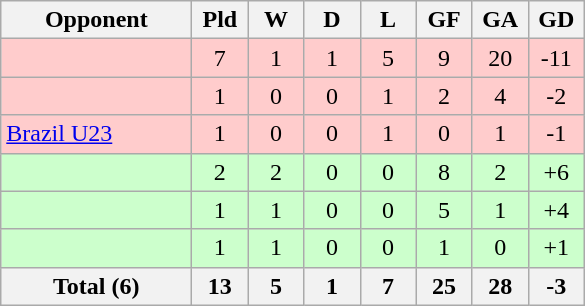<table class="wikitable sortable" style="text-align: center">
<tr>
<th width=120>Opponent<br></th>
<th width=30>Pld<br></th>
<th width=30>W<br></th>
<th width=30>D<br></th>
<th width=30>L<br></th>
<th width=30>GF<br></th>
<th width=30>GA<br></th>
<th width=30>GD<br></th>
</tr>
<tr style="background-color:#FFCCCC">
<td style="text-align:left;"></td>
<td>7</td>
<td>1</td>
<td>1</td>
<td>5</td>
<td>9</td>
<td>20</td>
<td>-11</td>
</tr>
<tr style="background-color:#FFCCCC">
<td style="text-align:left;"></td>
<td>1</td>
<td>0</td>
<td>0</td>
<td>1</td>
<td>2</td>
<td>4</td>
<td>-2</td>
</tr>
<tr style="background-color:#FFCCCC">
<td style="text-align:left;"> <a href='#'>Brazil U23</a></td>
<td>1</td>
<td>0</td>
<td>0</td>
<td>1</td>
<td>0</td>
<td>1</td>
<td>-1</td>
</tr>
<tr style="background-color:#CCFFCC">
<td style="text-align:left;"></td>
<td>2</td>
<td>2</td>
<td>0</td>
<td>0</td>
<td>8</td>
<td>2</td>
<td>+6</td>
</tr>
<tr style="background-color:#CCFFCC">
<td style="text-align:left;"></td>
<td>1</td>
<td>1</td>
<td>0</td>
<td>0</td>
<td>5</td>
<td>1</td>
<td>+4</td>
</tr>
<tr style="background-color:#CCFFCC">
<td style="text-align:left;"></td>
<td>1</td>
<td>1</td>
<td>0</td>
<td>0</td>
<td>1</td>
<td>0</td>
<td>+1</td>
</tr>
<tr>
<th>Total (6)</th>
<th>13</th>
<th>5</th>
<th>1</th>
<th>7</th>
<th>25</th>
<th>28</th>
<th>-3</th>
</tr>
</table>
